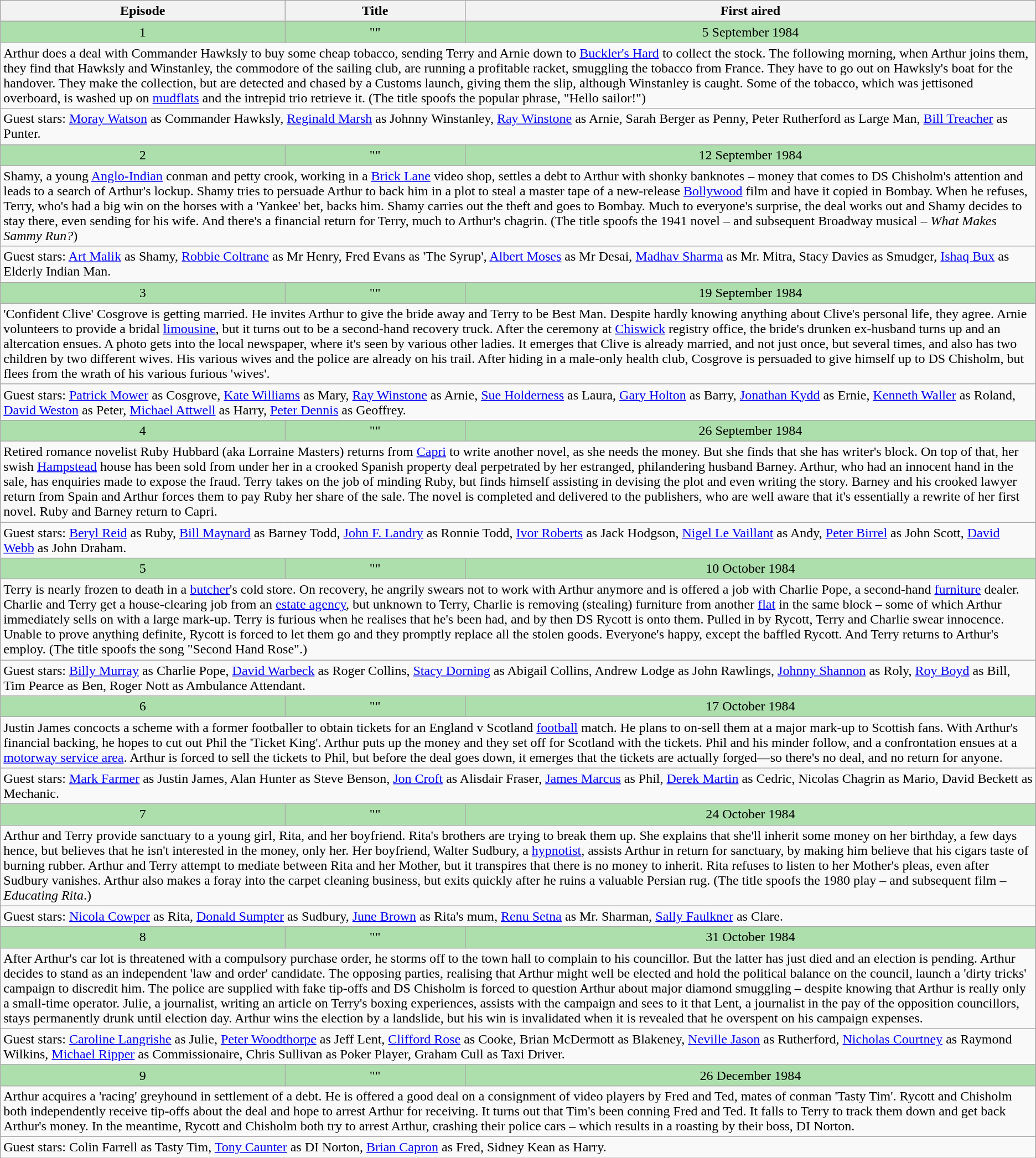<table class="wikitable">
<tr>
<th>Episode</th>
<th>Title</th>
<th>First aired</th>
</tr>
<tr style="text-align:center; background:#addfad;">
<td>1</td>
<td>""</td>
<td>5 September 1984</td>
</tr>
<tr>
<td colspan="3">Arthur does a deal with Commander Hawksly to buy some cheap tobacco, sending Terry and Arnie down to <a href='#'>Buckler's Hard</a> to collect the stock. The following morning, when Arthur joins them, they find that Hawksly and Winstanley, the commodore of the sailing club, are running a profitable racket, smuggling the tobacco from France. They have to go out on Hawksly's boat for the handover. They make the collection, but are detected and chased by a Customs launch, giving them the slip, although Winstanley is caught. Some of the tobacco, which was jettisoned overboard, is washed up on <a href='#'>mudflats</a> and the intrepid trio retrieve it. (The title spoofs the popular phrase, "Hello sailor!")</td>
</tr>
<tr>
<td colspan="3">Guest stars: <a href='#'>Moray Watson</a> as Commander Hawksly, <a href='#'>Reginald Marsh</a> as Johnny Winstanley, <a href='#'>Ray Winstone</a> as Arnie, Sarah Berger as Penny, Peter Rutherford as Large Man, <a href='#'>Bill Treacher</a> as Punter.</td>
</tr>
<tr style="text-align:center; background:#addfad;">
<td>2</td>
<td>""</td>
<td>12 September 1984</td>
</tr>
<tr>
<td colspan="3">Shamy, a young <a href='#'>Anglo-Indian</a> conman and petty crook, working in a <a href='#'>Brick Lane</a> video shop, settles a debt to Arthur with shonky banknotes – money that comes to DS Chisholm's attention and leads to a search of Arthur's lockup. Shamy tries to persuade Arthur to back him in a plot to steal a master tape of a new-release <a href='#'>Bollywood</a> film and have it copied in Bombay. When he refuses, Terry, who's had a big win on the horses with a 'Yankee' bet, backs him. Shamy carries out the theft and goes to Bombay. Much to everyone's surprise, the deal works out and Shamy decides to stay there, even sending for his wife. And there's a financial return for Terry, much to Arthur's chagrin. (The title spoofs the 1941 novel – and subsequent Broadway musical – <em>What Makes Sammy Run?</em>)</td>
</tr>
<tr>
<td colspan="3">Guest stars: <a href='#'>Art Malik</a> as Shamy, <a href='#'>Robbie Coltrane</a> as Mr Henry, Fred Evans as 'The Syrup', <a href='#'>Albert Moses</a> as Mr Desai, <a href='#'>Madhav Sharma</a> as Mr. Mitra, Stacy Davies as Smudger, <a href='#'>Ishaq Bux</a> as Elderly Indian Man.</td>
</tr>
<tr style="text-align:center; background:#addfad;">
<td>3</td>
<td>""</td>
<td>19 September 1984</td>
</tr>
<tr>
<td colspan="3">'Confident Clive' Cosgrove is getting married. He invites Arthur to give the bride away and Terry to be Best Man. Despite hardly knowing anything about Clive's personal life, they agree. Arnie volunteers to provide a bridal <a href='#'>limousine</a>, but it turns out to be a second-hand recovery truck. After the ceremony at <a href='#'>Chiswick</a> registry office, the bride's drunken ex-husband turns up and an altercation ensues. A photo gets into the local newspaper, where it's seen by various other ladies. It emerges that Clive is already married, and not just once, but several times, and also has two children by two different wives. His various wives and the police are already on his trail. After hiding in a male-only health club, Cosgrove is persuaded to give himself up to DS Chisholm, but flees from the wrath of his various furious 'wives'.</td>
</tr>
<tr>
<td colspan="3">Guest stars: <a href='#'>Patrick Mower</a> as Cosgrove, <a href='#'>Kate Williams</a> as Mary, <a href='#'>Ray Winstone</a> as Arnie, <a href='#'>Sue Holderness</a> as Laura, <a href='#'>Gary Holton</a> as Barry, <a href='#'>Jonathan Kydd</a> as Ernie, <a href='#'>Kenneth Waller</a> as Roland, <a href='#'>David Weston</a> as Peter, <a href='#'>Michael Attwell</a> as Harry, <a href='#'>Peter Dennis</a> as Geoffrey.</td>
</tr>
<tr style="text-align:center; background:#addfad;">
<td>4</td>
<td>""</td>
<td>26 September 1984</td>
</tr>
<tr>
<td colspan="3">Retired romance novelist Ruby Hubbard (aka Lorraine Masters) returns from <a href='#'>Capri</a> to write another novel, as she needs the money. But she finds that she has writer's block. On top of that, her swish <a href='#'>Hampstead</a> house has been sold from under her in a crooked Spanish property deal perpetrated by her estranged, philandering husband Barney. Arthur, who had an innocent hand in the sale, has enquiries made to expose the fraud. Terry takes on the job of minding Ruby, but finds himself assisting in devising the plot and even writing the story. Barney and his crooked lawyer return from Spain and Arthur forces them to pay Ruby her share of the sale. The novel is completed and delivered to the publishers, who are well aware that it's essentially a rewrite of her first novel. Ruby and Barney return to Capri.</td>
</tr>
<tr>
<td colspan="3">Guest stars: <a href='#'>Beryl Reid</a> as Ruby, <a href='#'>Bill Maynard</a> as Barney Todd, <a href='#'>John F. Landry</a> as Ronnie Todd, <a href='#'>Ivor Roberts</a> as Jack Hodgson, <a href='#'>Nigel Le Vaillant</a> as Andy, <a href='#'>Peter Birrel</a> as John Scott, <a href='#'>David Webb</a> as John Draham.</td>
</tr>
<tr style="text-align:center; background:#addfad;">
<td>5</td>
<td>""</td>
<td>10 October 1984</td>
</tr>
<tr>
<td colspan="3">Terry is nearly frozen to death in a <a href='#'>butcher</a>'s cold store. On recovery, he angrily swears not to work with Arthur anymore and is offered a job with Charlie Pope, a second-hand <a href='#'>furniture</a> dealer. Charlie and Terry get a house-clearing job from an <a href='#'>estate agency</a>, but unknown to Terry, Charlie is removing (stealing) furniture from another <a href='#'>flat</a> in the same block – some of which Arthur immediately sells on with a large mark-up. Terry is furious when he realises that he's been had, and by then DS Rycott is onto them. Pulled in by Rycott, Terry and Charlie swear innocence. Unable to prove anything definite, Rycott is forced to let them go and they promptly replace all the stolen goods. Everyone's happy, except the baffled Rycott. And Terry returns to Arthur's employ. (The title spoofs the song "Second Hand Rose".)</td>
</tr>
<tr>
<td colspan="3">Guest stars: <a href='#'>Billy Murray</a> as Charlie Pope, <a href='#'>David Warbeck</a> as Roger Collins, <a href='#'>Stacy Dorning</a> as Abigail Collins, Andrew Lodge as John Rawlings, <a href='#'>Johnny Shannon</a> as Roly, <a href='#'>Roy Boyd</a> as Bill, Tim Pearce as Ben, Roger Nott as Ambulance Attendant.</td>
</tr>
<tr style="text-align:center; background:#addfad;">
<td>6</td>
<td>""</td>
<td>17 October 1984</td>
</tr>
<tr>
<td colspan="3">Justin James concocts a scheme with a former footballer to obtain tickets for an England v Scotland <a href='#'>football</a> match. He plans to on-sell them at a major mark-up to Scottish fans. With Arthur's financial backing, he hopes to cut out Phil the 'Ticket King'. Arthur puts up the money and they set off for Scotland with the tickets. Phil and his minder follow, and a confrontation ensues at a <a href='#'>motorway service area</a>. Arthur is forced to sell the tickets to Phil, but before the deal goes down, it emerges that the tickets are actually forged—so there's no deal, and no return for anyone.</td>
</tr>
<tr>
<td colspan="3">Guest stars: <a href='#'>Mark Farmer</a> as Justin James, Alan Hunter as Steve Benson, <a href='#'>Jon Croft</a> as Alisdair Fraser, <a href='#'>James Marcus</a> as Phil, <a href='#'>Derek Martin</a> as Cedric, Nicolas Chagrin as Mario, David Beckett as Mechanic.</td>
</tr>
<tr style="text-align:center; background:#addfad;">
<td>7</td>
<td>""</td>
<td>24 October 1984</td>
</tr>
<tr>
<td colspan="3">Arthur and Terry provide sanctuary to a young girl, Rita, and her boyfriend. Rita's brothers are trying to break them up. She explains that she'll inherit some money on her birthday, a few days hence, but believes that he isn't interested in the money, only her. Her boyfriend, Walter Sudbury, a <a href='#'>hypnotist</a>, assists Arthur in return for sanctuary, by making him believe that his cigars taste of burning rubber. Arthur and Terry attempt to mediate between Rita and her Mother, but it transpires that there is no money to inherit. Rita refuses to listen to her Mother's pleas, even after Sudbury vanishes. Arthur also makes a foray into the carpet cleaning business, but exits quickly after he ruins a valuable Persian rug. (The title spoofs the 1980 play – and subsequent film – <em>Educating Rita</em>.)</td>
</tr>
<tr>
<td colspan="3">Guest stars: <a href='#'>Nicola Cowper</a> as Rita, <a href='#'>Donald Sumpter</a> as Sudbury, <a href='#'>June Brown</a> as Rita's mum, <a href='#'>Renu Setna</a> as Mr. Sharman, <a href='#'>Sally Faulkner</a> as Clare.</td>
</tr>
<tr style="text-align:center; background:#addfad;">
<td>8</td>
<td>""</td>
<td>31 October 1984</td>
</tr>
<tr>
<td colspan="3">After Arthur's car lot is threatened with a compulsory purchase order, he storms off to the town hall to complain to his councillor. But the latter has just died and an election is pending. Arthur decides to stand as an independent 'law and order' candidate. The opposing parties, realising that Arthur might well be elected and hold the political balance on the council, launch a 'dirty tricks' campaign to discredit him. The police are supplied with fake tip-offs and DS Chisholm is forced to question Arthur about major diamond smuggling – despite knowing that Arthur is really only a small-time operator. Julie, a journalist, writing an article on Terry's boxing experiences, assists with the campaign and sees to it that Lent, a journalist in the pay of the opposition councillors, stays permanently drunk until election day. Arthur wins the election by a landslide, but his win is invalidated when it is revealed that he overspent on his campaign expenses.</td>
</tr>
<tr>
<td colspan="3">Guest stars: <a href='#'>Caroline Langrishe</a> as Julie, <a href='#'>Peter Woodthorpe</a> as Jeff Lent, <a href='#'>Clifford Rose</a> as Cooke, Brian McDermott as Blakeney, <a href='#'>Neville Jason</a> as Rutherford, <a href='#'>Nicholas Courtney</a> as Raymond Wilkins, <a href='#'>Michael Ripper</a> as Commissionaire, Chris Sullivan as Poker Player, Graham Cull as Taxi Driver.</td>
</tr>
<tr style="text-align:center; background:#addfad;">
<td>9</td>
<td>""</td>
<td>26 December 1984</td>
</tr>
<tr>
<td colspan="3">Arthur acquires a 'racing' greyhound in settlement of a debt. He is offered a good deal on a consignment of video players by Fred and Ted, mates of conman 'Tasty Tim'. Rycott and Chisholm both independently receive tip-offs about the deal and hope to arrest Arthur for receiving. It turns out that Tim's been conning Fred and Ted. It falls to Terry to track them down and get back Arthur's money. In the meantime, Rycott and Chisholm both try to arrest Arthur, crashing their police cars – which results in a roasting by their boss, DI Norton.</td>
</tr>
<tr>
<td colspan="3">Guest stars: Colin Farrell as Tasty Tim, <a href='#'>Tony Caunter</a> as DI Norton, <a href='#'>Brian Capron</a> as Fred, Sidney Kean as Harry.</td>
</tr>
</table>
